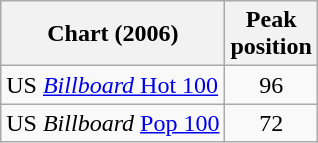<table class="wikitable sortable">
<tr>
<th style="text-align:center;">Chart (2006)</th>
<th style="text-align:center;">Peak<br>position</th>
</tr>
<tr>
<td align="left">US <a href='#'><em>Billboard</em> Hot 100</a></td>
<td style="text-align:center;">96</td>
</tr>
<tr>
<td align="left">US <em>Billboard</em> <a href='#'>Pop 100</a></td>
<td style="text-align:center;">72</td>
</tr>
</table>
